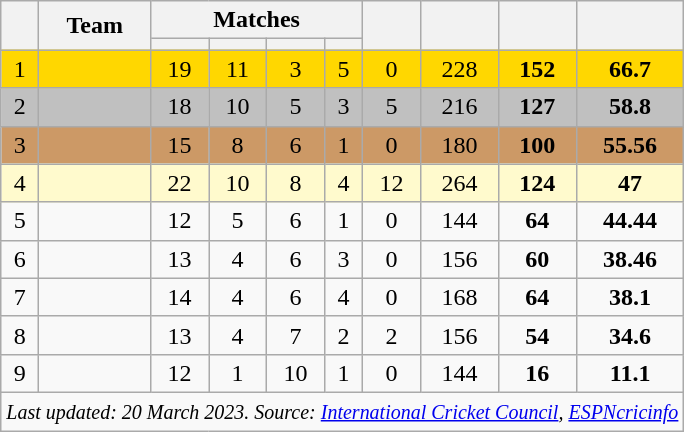<table class="wikitable sortable"  style="text-align:center;">
<tr>
<th rowspan="2"></th>
<th rowspan="2">Team</th>
<th colspan="4">Matches</th>
<th rowspan="2"></th>
<th rowspan="2"></th>
<th rowspan="2"></th>
<th rowspan="2"></th>
</tr>
<tr>
<th></th>
<th></th>
<th></th>
<th></th>
</tr>
<tr style="background:gold">
<td>1</td>
<td style="text-align:left;"></td>
<td>19</td>
<td>11</td>
<td>3</td>
<td>5</td>
<td>0</td>
<td>228</td>
<td><strong>152</strong></td>
<td><strong>66.7</strong></td>
</tr>
<tr style="background:silver">
<td>2</td>
<td style="text-align:left;"></td>
<td>18</td>
<td>10</td>
<td>5</td>
<td>3</td>
<td>5</td>
<td>216</td>
<td><strong>127</strong></td>
<td><strong>58.8</strong></td>
</tr>
<tr style="background:#cc9966">
<td>3</td>
<td style="text-align:left;"></td>
<td>15</td>
<td>8</td>
<td>6</td>
<td>1</td>
<td>0</td>
<td>180</td>
<td><strong>100</strong></td>
<td><strong>55.56</strong></td>
</tr>
<tr style="background:lemonchiffon">
<td>4</td>
<td style="text-align:left;"></td>
<td>22</td>
<td>10</td>
<td>8</td>
<td>4</td>
<td>12</td>
<td>264</td>
<td><strong>124</strong></td>
<td><strong>47</strong></td>
</tr>
<tr>
<td>5</td>
<td style="text-align:left;"></td>
<td>12</td>
<td>5</td>
<td>6</td>
<td>1</td>
<td>0</td>
<td>144</td>
<td><strong>64</strong></td>
<td><strong>44.44</strong></td>
</tr>
<tr>
<td>6</td>
<td style="text-align:left;"></td>
<td>13</td>
<td>4</td>
<td>6</td>
<td>3</td>
<td>0</td>
<td>156</td>
<td><strong>60</strong></td>
<td><strong>38.46</strong></td>
</tr>
<tr>
<td>7</td>
<td style="text-align:left;"></td>
<td>14</td>
<td>4</td>
<td>6</td>
<td>4</td>
<td>0</td>
<td>168</td>
<td><strong>64</strong></td>
<td><strong>38.1</strong></td>
</tr>
<tr>
<td>8</td>
<td style="text-align:left;"></td>
<td>13</td>
<td>4</td>
<td>7</td>
<td>2</td>
<td>2</td>
<td>156</td>
<td><strong>54</strong></td>
<td><strong>34.6</strong></td>
</tr>
<tr>
<td>9</td>
<td style="text-align:left;"></td>
<td>12</td>
<td>1</td>
<td>10</td>
<td>1</td>
<td>0</td>
<td>144</td>
<td><strong>16</strong></td>
<td><strong>11.1</strong></td>
</tr>
<tr class=sortbottom>
<td colspan="10" style="text-align:center;"><small><em>Last updated: 20 March 2023. Source: <a href='#'>International Cricket Council</a>, <a href='#'>ESPNcricinfo</a></em></small></td>
</tr>
</table>
